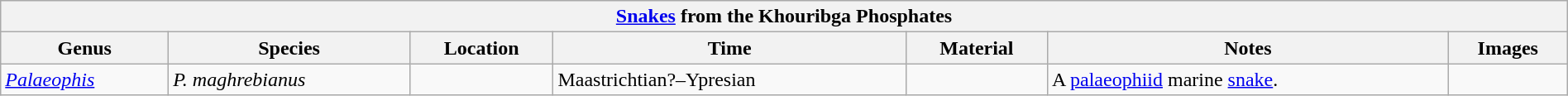<table class="wikitable"  style="margin:auto; width:100%;">
<tr>
<th colspan="7" align="center"><strong><a href='#'>Snakes</a> from the Khouribga Phosphates</strong></th>
</tr>
<tr>
<th>Genus</th>
<th>Species</th>
<th>Location</th>
<th>Time</th>
<th>Material</th>
<th>Notes</th>
<th>Images</th>
</tr>
<tr>
<td><em><a href='#'>Palaeophis</a></em></td>
<td><em>P. maghrebianus</em></td>
<td></td>
<td>Maastrichtian?–Ypresian</td>
<td></td>
<td>A <a href='#'>palaeophiid</a> marine <a href='#'>snake</a>.</td>
<td></td>
</tr>
</table>
